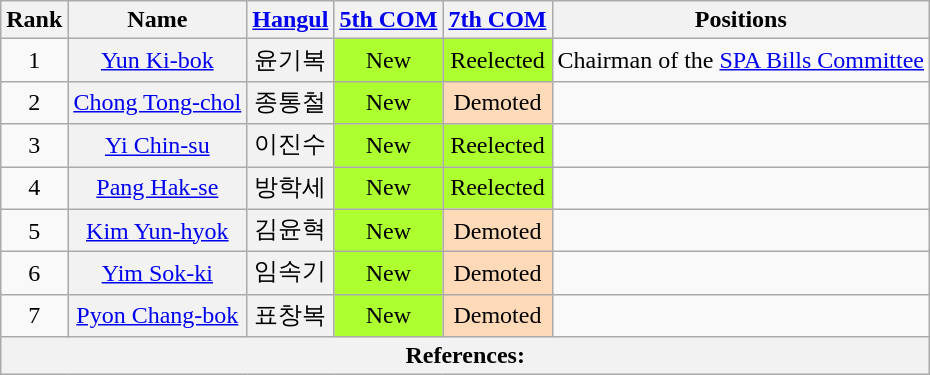<table class="wikitable sortable">
<tr>
<th>Rank</th>
<th>Name</th>
<th class="unsortable"><a href='#'>Hangul</a></th>
<th><a href='#'>5th COM</a></th>
<th><a href='#'>7th COM</a></th>
<th>Positions</th>
</tr>
<tr>
<td align="center">1</td>
<th align="center" scope="row" style="font-weight:normal;"><a href='#'>Yun Ki-bok</a></th>
<th align="center" scope="row" style="font-weight:normal;">윤기복</th>
<td align="center" style="background: GreenYellow">New</td>
<td align="center" style="background: GreenYellow">Reelected</td>
<td>Chairman of the <a href='#'>SPA Bills Committee</a></td>
</tr>
<tr>
<td align="center">2</td>
<th align="center" scope="row" style="font-weight:normal;"><a href='#'>Chong Tong-chol</a></th>
<th align="center" scope="row" style="font-weight:normal;">종통철</th>
<td align="center" style="background: GreenYellow">New</td>
<td style="background: PeachPuff" align="center">Demoted</td>
<td></td>
</tr>
<tr>
<td align="center">3</td>
<th align="center" scope="row" style="font-weight:normal;"><a href='#'>Yi Chin-su</a></th>
<th align="center" scope="row" style="font-weight:normal;">이진수</th>
<td align="center" style="background: GreenYellow">New</td>
<td align="center" style="background: GreenYellow">Reelected</td>
<td></td>
</tr>
<tr>
<td align="center">4</td>
<th align="center" scope="row" style="font-weight:normal;"><a href='#'>Pang Hak-se</a></th>
<th align="center" scope="row" style="font-weight:normal;">방학세</th>
<td align="center" style="background: GreenYellow">New</td>
<td align="center" style="background: GreenYellow">Reelected</td>
<td></td>
</tr>
<tr>
<td align="center">5</td>
<th align="center" scope="row" style="font-weight:normal;"><a href='#'>Kim Yun-hyok</a></th>
<th align="center" scope="row" style="font-weight:normal;">김윤혁</th>
<td align="center" style="background: GreenYellow">New</td>
<td style="background: PeachPuff" align="center">Demoted</td>
<td></td>
</tr>
<tr>
<td align="center">6</td>
<th align="center" scope="row" style="font-weight:normal;"><a href='#'>Yim Sok-ki</a></th>
<th align="center" scope="row" style="font-weight:normal;">임속기</th>
<td align="center" style="background: GreenYellow">New</td>
<td style="background: PeachPuff" align="center">Demoted</td>
<td></td>
</tr>
<tr>
<td align="center">7</td>
<th align="center" scope="row" style="font-weight:normal;"><a href='#'>Pyon Chang-bok</a></th>
<th align="center" scope="row" style="font-weight:normal;">표창복</th>
<td align="center" style="background: GreenYellow">New</td>
<td style="background: PeachPuff" align="center">Demoted</td>
<td></td>
</tr>
<tr>
<th colspan="6" unsortable><strong>References:</strong><br></th>
</tr>
</table>
